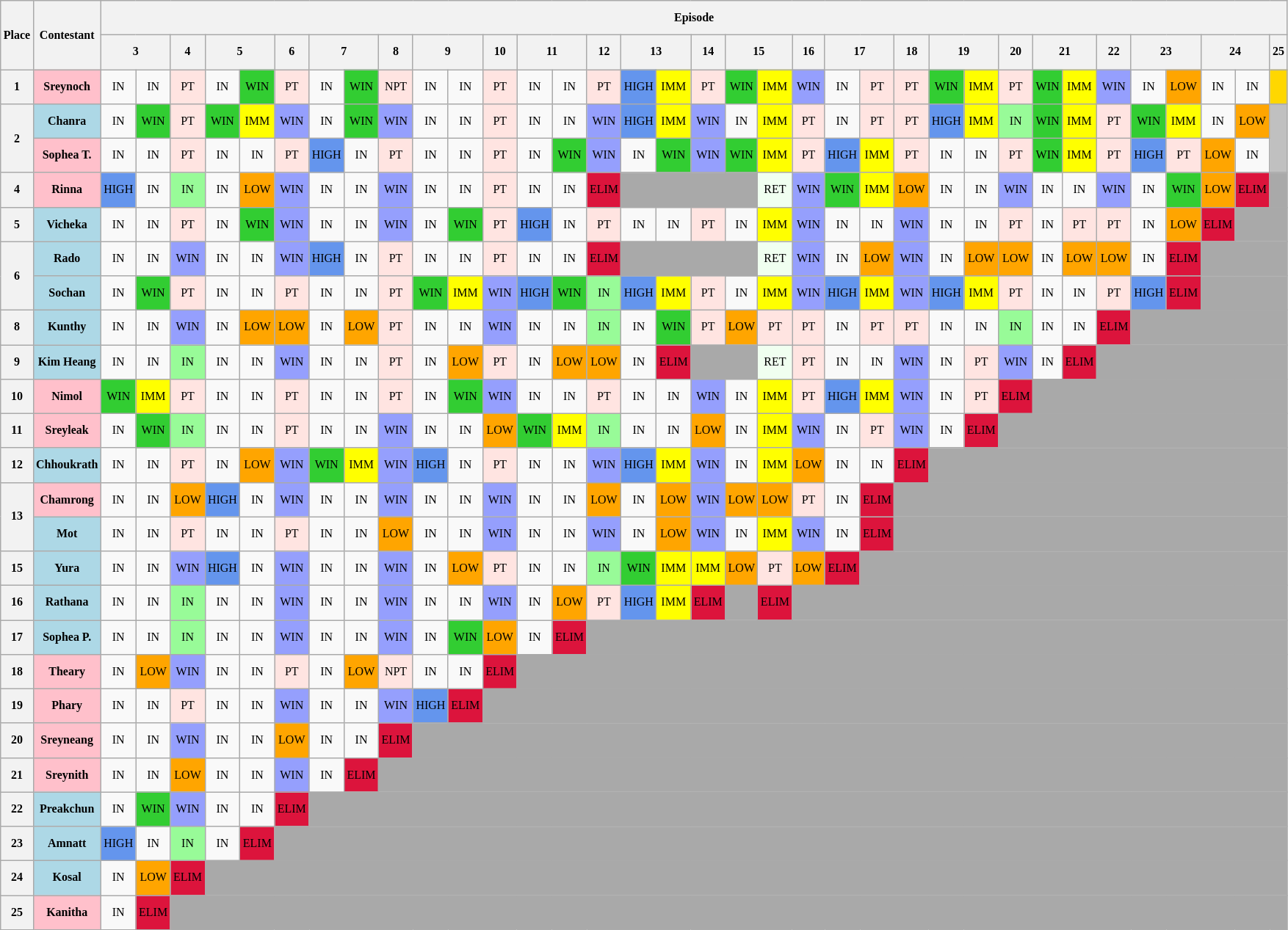<table class="wikitable" style="text-align: center; font-size: 8pt; line-height:26px;">
<tr>
<th rowspan="2">Place</th>
<th rowspan="2">Contestant</th>
<th colspan="35">Episode</th>
</tr>
<tr>
<th colspan="2">3</th>
<th>4</th>
<th colspan="2">5</th>
<th>6</th>
<th colspan="2">7</th>
<th>8</th>
<th colspan="2">9</th>
<th>10</th>
<th colspan="2">11</th>
<th>12</th>
<th colspan="2">13</th>
<th>14</th>
<th colspan="2">15</th>
<th>16</th>
<th colspan="2">17</th>
<th>18</th>
<th colspan="2">19</th>
<th>20</th>
<th colspan="2">21</th>
<th>22</th>
<th colspan="2">23</th>
<th colspan="2">24</th>
<th>25</th>
</tr>
<tr>
<th>1</th>
<th style="background:pink;">Sreynoch</th>
<td>IN</td>
<td>IN</td>
<td style="background:mistyrose;">PT</td>
<td>IN</td>
<td style="background:limegreen;">WIN</td>
<td style="background:mistyrose;">PT</td>
<td>IN</td>
<td style="background:limegreen;">WIN</td>
<td style="background:mistyrose;">NPT</td>
<td>IN</td>
<td>IN</td>
<td style="background:mistyrose;">PT</td>
<td>IN</td>
<td>IN</td>
<td style="background:mistyrose;">PT</td>
<td style="background:cornflowerblue;">HIGH</td>
<td style="background:yellow;">IMM</td>
<td style="background:mistyrose;">PT</td>
<td style="background:limegreen;">WIN</td>
<td style="background:yellow;">IMM</td>
<td style="background:#959FFD;">WIN</td>
<td>IN</td>
<td style="background:mistyrose;">PT</td>
<td style="background:mistyrose;">PT</td>
<td style="background:limegreen;">WIN</td>
<td style="background:yellow;">IMM</td>
<td style="background:mistyrose;">PT</td>
<td style="background:limegreen;">WIN</td>
<td style="background:yellow;">IMM</td>
<td style="background:#959FFD;">WIN</td>
<td>IN</td>
<td style="background:orange;">LOW</td>
<td>IN</td>
<td>IN</td>
<td style="background:gold;"></td>
</tr>
<tr>
<th rowspan="2">2</th>
<th style="background:lightblue;">Chanra</th>
<td>IN</td>
<td style="background:limegreen;">WIN</td>
<td style="background:mistyrose;">PT</td>
<td style="background:limegreen;">WIN</td>
<td style="background:yellow;">IMM</td>
<td style="background:#959FFD;">WIN</td>
<td>IN</td>
<td style="background:limegreen;">WIN</td>
<td style="background:#959FFD;">WIN</td>
<td>IN</td>
<td>IN</td>
<td style="background:mistyrose;">PT</td>
<td>IN</td>
<td>IN</td>
<td style="background:#959FFD;">WIN</td>
<td style="background:cornflowerblue;">HIGH</td>
<td style="background:yellow;">IMM</td>
<td style="background:#959FFD;">WIN</td>
<td>IN</td>
<td style="background:yellow;">IMM</td>
<td style="background:mistyrose;">PT</td>
<td>IN</td>
<td style="background:mistyrose;">PT</td>
<td style="background:mistyrose;">PT</td>
<td style="background:cornflowerblue;">HIGH</td>
<td style="background:yellow;">IMM</td>
<td style="background:palegreen">IN</td>
<td style="background:limegreen;">WIN</td>
<td style="background:yellow;">IMM</td>
<td style="background:mistyrose;">PT</td>
<td style="background:limegreen;">WIN</td>
<td style="background:yellow;">IMM</td>
<td>IN</td>
<td style="background:orange;">LOW</td>
<td rowspan=2 style="background:silver;"></td>
</tr>
<tr>
<th style="background:pink;">Sophea T.</th>
<td>IN</td>
<td>IN</td>
<td style="background:mistyrose;">PT</td>
<td>IN</td>
<td>IN</td>
<td style="background:mistyrose;">PT</td>
<td style="background:cornflowerblue;">HIGH</td>
<td>IN</td>
<td style="background:mistyrose;">PT</td>
<td>IN</td>
<td>IN</td>
<td style="background:mistyrose;">PT</td>
<td>IN</td>
<td style="background:limegreen;">WIN</td>
<td style="background:#959FFD;">WIN</td>
<td>IN</td>
<td style="background:limegreen;">WIN</td>
<td style="background:#959FFD;">WIN</td>
<td style="background:limegreen;">WIN</td>
<td style="background:yellow;">IMM</td>
<td style="background:mistyrose;">PT</td>
<td style="background:cornflowerblue;">HIGH</td>
<td style="background:yellow;">IMM</td>
<td style="background:mistyrose;">PT</td>
<td>IN</td>
<td>IN</td>
<td style="background:mistyrose;">PT</td>
<td style="background:limegreen;">WIN</td>
<td style="background:yellow;">IMM</td>
<td style="background:mistyrose;">PT</td>
<td style="background:cornflowerblue;">HIGH</td>
<td style="background:mistyrose;">PT</td>
<td style="background:orange;">LOW</td>
<td>IN</td>
</tr>
<tr>
<th>4</th>
<th style="background:pink;">Rinna</th>
<td style="background:cornflowerblue;">HIGH</td>
<td>IN</td>
<td style="background:palegreen">IN</td>
<td>IN</td>
<td style="background:orange;">LOW</td>
<td style="background:#959FFD;">WIN</td>
<td>IN</td>
<td>IN</td>
<td style="background:#959FFD;">WIN</td>
<td>IN</td>
<td>IN</td>
<td style="background:mistyrose;">PT</td>
<td>IN</td>
<td>IN</td>
<td style="background:crimson;">ELIM</td>
<td colspan="4" style="background:darkgrey;"></td>
<td style="background:honeydew;">RET</td>
<td style="background:#959FFD;">WIN</td>
<td style="background:limegreen;">WIN</td>
<td style="background:yellow;">IMM</td>
<td style="background:orange;">LOW</td>
<td>IN</td>
<td>IN</td>
<td style="background:#959FFD;">WIN</td>
<td>IN</td>
<td>IN</td>
<td style="background:#959FFD;">WIN</td>
<td>IN</td>
<td style="background:limegreen;">WIN</td>
<td style="background:orange;">LOW</td>
<td style="background:crimson;">ELIM</td>
<td style="background:darkgrey;"></td>
</tr>
<tr>
<th>5</th>
<th style="background:lightblue;">Vicheka</th>
<td>IN</td>
<td>IN</td>
<td style="background:mistyrose;">PT</td>
<td>IN</td>
<td style="background:limegreen;">WIN</td>
<td style="background:#959FFD;">WIN</td>
<td>IN</td>
<td>IN</td>
<td style="background:#959FFD;">WIN</td>
<td>IN</td>
<td style="background:limegreen;">WIN</td>
<td style="background:mistyrose;">PT</td>
<td style="background:cornflowerblue;">HIGH</td>
<td>IN</td>
<td style="background:mistyrose;">PT</td>
<td>IN</td>
<td>IN</td>
<td style="background:mistyrose;">PT</td>
<td>IN</td>
<td style="background:yellow;">IMM</td>
<td style="background:#959FFD;">WIN</td>
<td>IN</td>
<td>IN</td>
<td style="background:#959FFD;">WIN</td>
<td>IN</td>
<td>IN</td>
<td style="background:mistyrose;">PT</td>
<td>IN</td>
<td style="background:mistyrose;">PT</td>
<td style="background:mistyrose;">PT</td>
<td>IN</td>
<td style="background:orange;">LOW</td>
<td style="background:crimson;">ELIM</td>
<td colspan="19" style="background:darkgrey;"></td>
</tr>
<tr>
<th rowspan="2">6</th>
<th style="background:lightblue;">Rado</th>
<td>IN</td>
<td>IN</td>
<td style="background:#959FFD;">WIN</td>
<td>IN</td>
<td>IN</td>
<td style="background:#959FFD;">WIN</td>
<td style="background:cornflowerblue;">HIGH</td>
<td>IN</td>
<td style="background:mistyrose;">PT</td>
<td>IN</td>
<td>IN</td>
<td style="background:mistyrose;">PT</td>
<td>IN</td>
<td>IN</td>
<td style="background:crimson;">ELIM</td>
<td colspan="4" style="background:darkgrey;"></td>
<td style="background:honeydew;">RET</td>
<td style="background:#959FFD;">WIN</td>
<td>IN</td>
<td style="background:orange;">LOW</td>
<td style="background:#959FFD;">WIN</td>
<td>IN</td>
<td style="background:orange;">LOW</td>
<td style="background:orange;">LOW</td>
<td>IN</td>
<td style="background:orange;">LOW</td>
<td style="background:orange;">LOW</td>
<td>IN</td>
<td style="background:crimson;">ELIM</td>
<td colspan="19" style="background:darkgrey;"></td>
</tr>
<tr>
<th style="background:lightblue;">Sochan</th>
<td>IN</td>
<td style="background:limegreen;">WIN</td>
<td style="background:mistyrose;">PT</td>
<td>IN</td>
<td>IN</td>
<td style="background:mistyrose;">PT</td>
<td>IN</td>
<td>IN</td>
<td style="background:mistyrose;">PT</td>
<td style="background:limegreen;">WIN</td>
<td style="background:yellow;">IMM</td>
<td style="background:#959FFD;">WIN</td>
<td style="background:cornflowerblue;">HIGH</td>
<td style="background:limegreen;">WIN</td>
<td style="background:palegreen">IN</td>
<td style="background:cornflowerblue;">HIGH</td>
<td style="background:yellow;">IMM</td>
<td style="background:mistyrose;">PT</td>
<td>IN</td>
<td style="background:yellow;">IMM</td>
<td style="background:#959FFD;">WIN</td>
<td style="background:cornflowerblue;">HIGH</td>
<td style="background:yellow;">IMM</td>
<td style="background:#959FFD;">WIN</td>
<td style="background:cornflowerblue;">HIGH</td>
<td style="background:yellow;">IMM</td>
<td style="background:mistyrose;">PT</td>
<td>IN</td>
<td>IN</td>
<td style="background:mistyrose;">PT</td>
<td style="background:cornflowerblue;">HIGH</td>
<td style="background:crimson;">ELIM</td>
<td colspan="19" style="background:darkgrey;"></td>
</tr>
<tr>
<th>8</th>
<th style="background:lightblue;">Kunthy</th>
<td>IN</td>
<td>IN</td>
<td style="background:#959FFD;">WIN</td>
<td>IN</td>
<td style="background:orange;">LOW</td>
<td style="background:orange;">LOW</td>
<td>IN</td>
<td style="background:orange;">LOW</td>
<td style="background:mistyrose;">PT</td>
<td>IN</td>
<td>IN</td>
<td style="background:#959FFD;">WIN</td>
<td>IN</td>
<td>IN</td>
<td style="background:palegreen">IN</td>
<td>IN</td>
<td style="background:limegreen;">WIN</td>
<td style="background:mistyrose;">PT</td>
<td style="background:orange;">LOW</td>
<td style="background:mistyrose;">PT</td>
<td style="background:mistyrose;">PT</td>
<td>IN</td>
<td style="background:mistyrose;">PT</td>
<td style="background:mistyrose;">PT</td>
<td>IN</td>
<td>IN</td>
<td style="background:palegreen">IN</td>
<td>IN</td>
<td>IN</td>
<td style="background:crimson;">ELIM</td>
<td colspan="17" style="background:darkgrey;"></td>
</tr>
<tr>
<th>9</th>
<th style="background:lightblue;">Kim Heang</th>
<td>IN</td>
<td>IN</td>
<td style="background:palegreen">IN</td>
<td>IN</td>
<td>IN</td>
<td style="background:#959FFD;">WIN</td>
<td>IN</td>
<td>IN</td>
<td style="background:mistyrose;">PT</td>
<td>IN</td>
<td style="background:orange;">LOW</td>
<td style="background:mistyrose;">PT</td>
<td>IN</td>
<td style="background:orange;">LOW</td>
<td style="background:orange;">LOW</td>
<td>IN</td>
<td style="background:crimson;">ELIM</td>
<td colspan="2" style="background:darkgrey;"></td>
<td style="background:honeydew;">RET</td>
<td style="background:mistyrose;">PT</td>
<td>IN</td>
<td>IN</td>
<td style="background:#959FFD;">WIN</td>
<td>IN</td>
<td style="background:mistyrose;">PT</td>
<td style="background:#959FFD;">WIN</td>
<td>IN</td>
<td style="background:crimson;">ELIM</td>
<td colspan="20" style="background:darkgrey;"></td>
</tr>
<tr>
<th>10</th>
<th style="background:pink;">Nimol</th>
<td style="background:limegreen;">WIN</td>
<td style="background:yellow;">IMM</td>
<td style="background:mistyrose;">PT</td>
<td>IN</td>
<td>IN</td>
<td style="background:mistyrose;">PT</td>
<td>IN</td>
<td>IN</td>
<td style="background:mistyrose;">PT</td>
<td>IN</td>
<td style="background:limegreen;">WIN</td>
<td style="background:#959FFD;">WIN</td>
<td>IN</td>
<td>IN</td>
<td style="background:mistyrose;">PT</td>
<td>IN</td>
<td>IN</td>
<td style="background:#959FFD;">WIN</td>
<td>IN</td>
<td style="background:yellow;">IMM</td>
<td style="background:mistyrose;">PT</td>
<td style="background:cornflowerblue;">HIGH</td>
<td style="background:yellow;">IMM</td>
<td style="background:#959FFD;">WIN</td>
<td>IN</td>
<td style="background:mistyrose;">PT</td>
<td style="background:crimson;">ELIM</td>
<td colspan="20" style="background:darkgrey;"></td>
</tr>
<tr>
<th>11</th>
<th style="background:pink;">Sreyleak</th>
<td>IN</td>
<td style="background:limegreen;">WIN</td>
<td style="background:palegreen">IN</td>
<td>IN</td>
<td>IN</td>
<td style="background:mistyrose;">PT</td>
<td>IN</td>
<td>IN</td>
<td style="background:#959FFD;">WIN</td>
<td>IN</td>
<td>IN</td>
<td style="background:orange;">LOW</td>
<td style="background:limegreen;">WIN</td>
<td style="background:yellow;">IMM</td>
<td style="background:palegreen">IN</td>
<td>IN</td>
<td>IN</td>
<td style="background:orange;">LOW</td>
<td>IN</td>
<td style="background:yellow;">IMM</td>
<td style="background:#959FFD;">WIN</td>
<td>IN</td>
<td style="background:mistyrose;">PT</td>
<td style="background:#959FFD;">WIN</td>
<td>IN</td>
<td style="background:crimson;">ELIM</td>
<td colspan="18" style="background:darkgrey;"></td>
</tr>
<tr>
<th>12</th>
<th style="background:lightblue;">Chhoukrath</th>
<td>IN</td>
<td>IN</td>
<td style="background:mistyrose;">PT</td>
<td>IN</td>
<td style="background:orange;">LOW</td>
<td style="background:#959FFD;">WIN</td>
<td style="background:limegreen;">WIN</td>
<td style="background:yellow;">IMM</td>
<td style="background:#959FFD;">WIN</td>
<td style="background:cornflowerblue;">HIGH</td>
<td>IN</td>
<td style="background:mistyrose;">PT</td>
<td>IN</td>
<td>IN</td>
<td style="background:#959FFD;">WIN</td>
<td style="background:cornflowerblue;">HIGH</td>
<td style="background:yellow;">IMM</td>
<td style="background:#959FFD;">WIN</td>
<td>IN</td>
<td style="background:yellow;">IMM</td>
<td style="background:orange;">LOW</td>
<td>IN</td>
<td>IN</td>
<td style="background:crimson;">ELIM</td>
<td colspan="18" style="background:darkgrey;"></td>
</tr>
<tr>
<th rowspan="2">13</th>
<th style="background:pink;">Chamrong</th>
<td>IN</td>
<td>IN</td>
<td style="background:orange;">LOW</td>
<td style="background:cornflowerblue;">HIGH</td>
<td>IN</td>
<td style="background:#959FFD;">WIN</td>
<td>IN</td>
<td>IN</td>
<td style="background:#959FFD;">WIN</td>
<td>IN</td>
<td>IN</td>
<td style="background:#959FFD;">WIN</td>
<td>IN</td>
<td>IN</td>
<td style="background:orange;">LOW</td>
<td>IN</td>
<td style="background:orange;">LOW</td>
<td style="background:#959FFD;">WIN</td>
<td style="background:orange;">LOW</td>
<td style="background:orange;">LOW</td>
<td style="background:mistyrose;">PT</td>
<td>IN</td>
<td style="background:crimson;">ELIM</td>
<td colspan="19" style="background:darkgrey;"></td>
</tr>
<tr>
<th style="background:lightblue;">Mot</th>
<td>IN</td>
<td>IN</td>
<td style="background:mistyrose;">PT</td>
<td>IN</td>
<td>IN</td>
<td style="background:mistyrose;">PT</td>
<td>IN</td>
<td>IN</td>
<td style="background:orange;">LOW</td>
<td>IN</td>
<td>IN</td>
<td style="background:#959FFD;">WIN</td>
<td>IN</td>
<td>IN</td>
<td style="background:#959FFD;">WIN</td>
<td>IN</td>
<td style="background:orange;">LOW</td>
<td style="background:#959FFD;">WIN</td>
<td>IN</td>
<td style="background:yellow;">IMM</td>
<td style="background:#959FFD;">WIN</td>
<td>IN</td>
<td style="background:crimson;">ELIM</td>
<td colspan="20" style="background:darkgrey;"></td>
</tr>
<tr>
<th>15</th>
<th style="background:lightblue;">Yura</th>
<td>IN</td>
<td>IN</td>
<td style="background:#959FFD;">WIN</td>
<td style="background:cornflowerblue;">HIGH</td>
<td>IN</td>
<td style="background:#959FFD;">WIN</td>
<td>IN</td>
<td>IN</td>
<td style="background:#959FFD;">WIN</td>
<td>IN</td>
<td style="background:orange;">LOW</td>
<td style="background:mistyrose;">PT</td>
<td>IN</td>
<td>IN</td>
<td style="background:palegreen">IN</td>
<td style="background:limegreen;">WIN</td>
<td style="background:yellow;">IMM</td>
<td style="background:yellow;">IMM</td>
<td style="background:orange;">LOW</td>
<td style="background:mistyrose;">PT</td>
<td style="background:orange;">LOW</td>
<td style="background:crimson;">ELIM</td>
<td colspan="20" style="background:darkgrey;"></td>
</tr>
<tr>
<th>16</th>
<th style="background:lightblue;">Rathana</th>
<td>IN</td>
<td>IN</td>
<td style="background:palegreen">IN</td>
<td>IN</td>
<td>IN</td>
<td style="background:#959FFD;">WIN</td>
<td>IN</td>
<td>IN</td>
<td style="background:#959FFD;">WIN</td>
<td>IN</td>
<td>IN</td>
<td style="background:#959FFD;">WIN</td>
<td>IN</td>
<td style="background:orange;">LOW</td>
<td style="background:mistyrose;">PT</td>
<td style="background:cornflowerblue;">HIGH</td>
<td style="background:yellow;">IMM</td>
<td style="background:crimson;">ELIM</td>
<td style="background:darkgrey;"></td>
<td style="background:crimson;">ELIM</td>
<td colspan="20" style="background:darkgrey;"></td>
</tr>
<tr>
<th>17</th>
<th style="background:lightblue;">Sophea P.</th>
<td>IN</td>
<td>IN</td>
<td style="background:palegreen">IN</td>
<td>IN</td>
<td>IN</td>
<td style="background:#959FFD;">WIN</td>
<td>IN</td>
<td>IN</td>
<td style="background:#959FFD;">WIN</td>
<td>IN</td>
<td style="background:limegreen;">WIN</td>
<td style="background:orange;">LOW</td>
<td>IN</td>
<td style="background:crimson;">ELIM</td>
<td colspan="22" style="background:darkgrey;"></td>
</tr>
<tr>
<th>18</th>
<th style="background:pink;">Theary</th>
<td>IN</td>
<td style="background:orange;">LOW</td>
<td style="background:#959FFD;">WIN</td>
<td>IN</td>
<td>IN</td>
<td style="background:mistyrose;">PT</td>
<td>IN</td>
<td style="background:orange;">LOW</td>
<td style="background:mistyrose;">NPT</td>
<td>IN</td>
<td>IN</td>
<td style="background:crimson;">ELIM</td>
<td colspan="23" style="background:darkgrey;"></td>
</tr>
<tr>
<th>19</th>
<th style="background:pink;">Phary</th>
<td>IN</td>
<td>IN</td>
<td style="background:mistyrose;">PT</td>
<td>IN</td>
<td>IN</td>
<td style="background:#959FFD;">WIN</td>
<td>IN</td>
<td>IN</td>
<td style="background:#959FFD;">WIN</td>
<td style="background:cornflowerblue;">HIGH</td>
<td style="background:crimson;">ELIM</td>
<td colspan="24" style="background:darkgrey;"></td>
</tr>
<tr>
<th>20</th>
<th style="background:pink;">Sreyneang</th>
<td>IN</td>
<td>IN</td>
<td style="background:#959FFD;">WIN</td>
<td>IN</td>
<td>IN</td>
<td style="background:orange;">LOW</td>
<td>IN</td>
<td>IN</td>
<td style="background:crimson;">ELIM</td>
<td colspan="26" style="background:darkgrey;"></td>
</tr>
<tr>
<th>21</th>
<th style="background:pink;">Sreynith</th>
<td>IN</td>
<td>IN</td>
<td style="background:orange;">LOW</td>
<td>IN</td>
<td>IN</td>
<td style="background:#959FFD;">WIN</td>
<td>IN</td>
<td style="background:crimson;">ELIM</td>
<td colspan="27" style="background:darkgrey;"></td>
</tr>
<tr>
<th>22</th>
<th style="background:lightblue;">Preakchun</th>
<td>IN</td>
<td style="background:limegreen;">WIN</td>
<td style="background:#959FFD;">WIN</td>
<td>IN</td>
<td>IN</td>
<td style="background:crimson;">ELIM</td>
<td colspan="29" style="background:darkgrey;"></td>
</tr>
<tr>
<th>23</th>
<th style="background:lightblue;">Amnatt</th>
<td style="background:cornflowerblue;">HIGH</td>
<td>IN</td>
<td style="background:palegreen">IN</td>
<td>IN</td>
<td style="background:crimson;">ELIM</td>
<td colspan="30" style="background:darkgrey;"></td>
</tr>
<tr>
<th>24</th>
<th style="background:lightblue;">Kosal</th>
<td>IN</td>
<td style="background:orange;">LOW</td>
<td style="background:crimson;">ELIM</td>
<td colspan="32" style="background:darkgrey;"></td>
</tr>
<tr>
<th>25</th>
<th style="background:pink;">Kanitha</th>
<td>IN</td>
<td style="background:crimson;">ELIM</td>
<td colspan="33" style="background:darkgrey;"></td>
</tr>
</table>
